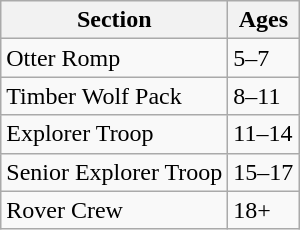<table class="wikitable">
<tr>
<th>Section</th>
<th>Ages</th>
</tr>
<tr>
<td>Otter Romp</td>
<td>5–7</td>
</tr>
<tr>
<td>Timber Wolf Pack</td>
<td>8–11</td>
</tr>
<tr>
<td>Explorer Troop</td>
<td>11–14</td>
</tr>
<tr>
<td>Senior Explorer Troop</td>
<td>15–17</td>
</tr>
<tr>
<td>Rover Crew</td>
<td>18+</td>
</tr>
</table>
